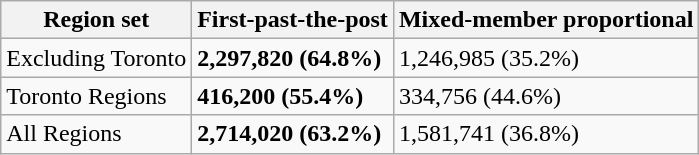<table class="wikitable">
<tr>
<th>Region set</th>
<th>First-past-the-post</th>
<th>Mixed-member proportional</th>
</tr>
<tr>
<td>Excluding Toronto</td>
<td><strong>2,297,820 (64.8%)</strong></td>
<td>1,246,985 (35.2%)</td>
</tr>
<tr>
<td>Toronto Regions</td>
<td><strong>  416,200 (55.4%)</strong></td>
<td>334,756 (44.6%)</td>
</tr>
<tr>
<td>All Regions</td>
<td><strong>2,714,020 (63.2%)</strong></td>
<td>1,581,741 (36.8%)</td>
</tr>
</table>
